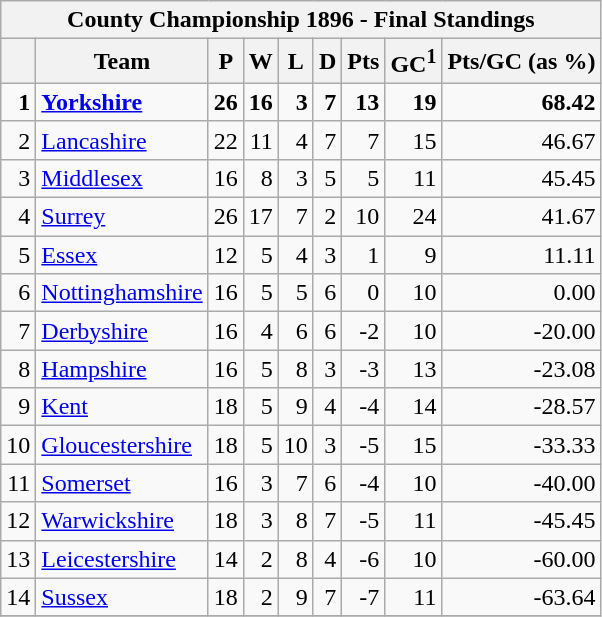<table class="wikitable">
<tr>
<th colspan="9">County Championship 1896 - Final Standings</th>
</tr>
<tr bgcolor="#efefef">
<th></th>
<th>Team</th>
<th>P</th>
<th>W</th>
<th>L</th>
<th>D</th>
<th>Pts</th>
<th>GC<sup>1</sup></th>
<th>Pts/GC (as %)</th>
</tr>
<tr align="right">
<td><strong>1</strong></td>
<td align="left"><strong><a href='#'>Yorkshire</a></strong></td>
<td><strong> 26</strong></td>
<td><strong>16</strong></td>
<td><strong>3</strong></td>
<td><strong>7</strong></td>
<td><strong>13</strong></td>
<td><strong>19</strong></td>
<td><strong>68.42</strong></td>
</tr>
<tr align="right">
<td>2</td>
<td align="left"><a href='#'>Lancashire</a></td>
<td>22</td>
<td>11</td>
<td>4</td>
<td>7</td>
<td>7</td>
<td>15</td>
<td>46.67</td>
</tr>
<tr align="right">
<td>3</td>
<td align="left"><a href='#'>Middlesex</a></td>
<td>16</td>
<td>8</td>
<td>3</td>
<td>5</td>
<td>5</td>
<td>11</td>
<td>45.45</td>
</tr>
<tr align="right">
<td>4</td>
<td align="left"><a href='#'>Surrey</a></td>
<td>26</td>
<td>17</td>
<td>7</td>
<td>2</td>
<td>10</td>
<td>24</td>
<td>41.67</td>
</tr>
<tr align="right">
<td>5</td>
<td align="left"><a href='#'>Essex</a></td>
<td>12</td>
<td>5</td>
<td>4</td>
<td>3</td>
<td>1</td>
<td>9</td>
<td>11.11</td>
</tr>
<tr align="right">
<td>6</td>
<td align="left"><a href='#'>Nottinghamshire</a></td>
<td>16</td>
<td>5</td>
<td>5</td>
<td>6</td>
<td>0</td>
<td>10</td>
<td>0.00</td>
</tr>
<tr align="right">
<td>7</td>
<td align="left"><a href='#'>Derbyshire</a></td>
<td>16</td>
<td>4</td>
<td>6</td>
<td>6</td>
<td>-2</td>
<td>10</td>
<td>-20.00</td>
</tr>
<tr align="right">
<td>8</td>
<td align="left"><a href='#'>Hampshire</a></td>
<td>16</td>
<td>5</td>
<td>8</td>
<td>3</td>
<td>-3</td>
<td>13</td>
<td>-23.08</td>
</tr>
<tr align="right">
<td>9</td>
<td align="left"><a href='#'>Kent</a></td>
<td>18</td>
<td>5</td>
<td>9</td>
<td>4</td>
<td>-4</td>
<td>14</td>
<td>-28.57</td>
</tr>
<tr align="right">
<td>10</td>
<td align="left"><a href='#'>Gloucestershire</a></td>
<td>18</td>
<td>5</td>
<td>10</td>
<td>3</td>
<td>-5</td>
<td>15</td>
<td>-33.33</td>
</tr>
<tr align="right">
<td>11</td>
<td align="left"><a href='#'>Somerset</a></td>
<td>16</td>
<td>3</td>
<td>7</td>
<td>6</td>
<td>-4</td>
<td>10</td>
<td>-40.00</td>
</tr>
<tr align="right">
<td>12</td>
<td align="left"><a href='#'>Warwickshire</a></td>
<td>18</td>
<td>3</td>
<td>8</td>
<td>7</td>
<td>-5</td>
<td>11</td>
<td>-45.45</td>
</tr>
<tr align="right">
<td>13</td>
<td align="left"><a href='#'>Leicestershire</a></td>
<td>14</td>
<td>2</td>
<td>8</td>
<td>4</td>
<td>-6</td>
<td>10</td>
<td>-60.00</td>
</tr>
<tr align="right">
<td>14</td>
<td align="left"><a href='#'>Sussex</a></td>
<td>18</td>
<td>2</td>
<td>9</td>
<td>7</td>
<td>-7</td>
<td>11</td>
<td>-63.64</td>
</tr>
<tr>
</tr>
</table>
